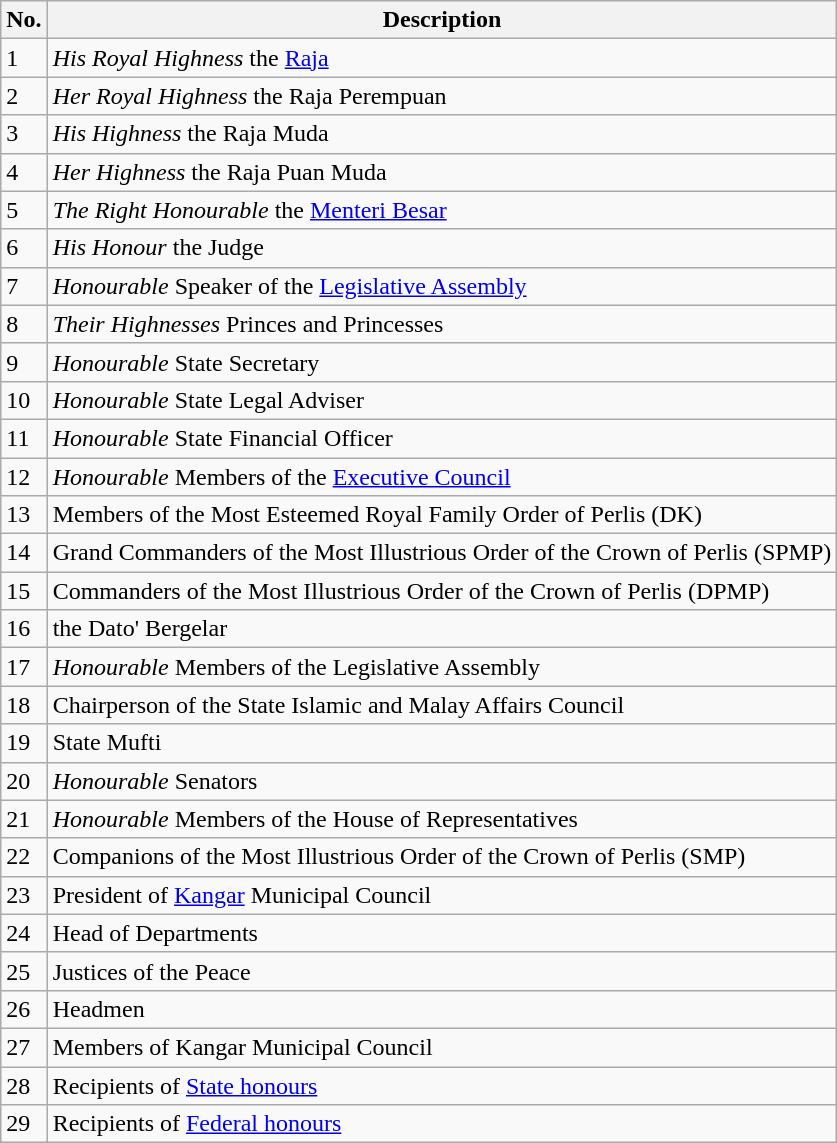<table class="wikitable">
<tr>
<th>No.</th>
<th>Description</th>
</tr>
<tr>
<td>1</td>
<td><em>His Royal Highness</em> the <a href='#'>Raja</a></td>
</tr>
<tr>
<td>2</td>
<td><em>Her Royal Highness</em> the Raja Perempuan</td>
</tr>
<tr>
<td>3</td>
<td><em>His Highness</em> the Raja Muda</td>
</tr>
<tr>
<td>4</td>
<td><em>Her Highness</em> the Raja Puan Muda</td>
</tr>
<tr>
<td>5</td>
<td><em>The Right Honourable</em> the <a href='#'>Menteri Besar</a></td>
</tr>
<tr>
<td>6</td>
<td><em>His Honour</em> the Judge</td>
</tr>
<tr>
<td>7</td>
<td><em>Honourable</em> Speaker of the <a href='#'>Legislative Assembly</a></td>
</tr>
<tr>
<td>8</td>
<td><em>Their Highnesses</em> Princes and Princesses</td>
</tr>
<tr>
<td>9</td>
<td><em>Honourable</em> State Secretary</td>
</tr>
<tr>
<td>10</td>
<td><em>Honourable</em> State Legal Adviser</td>
</tr>
<tr>
<td>11</td>
<td><em>Honourable</em> State Financial Officer</td>
</tr>
<tr>
<td>12</td>
<td><em>Honourable</em> Members of the <a href='#'>Executive Council</a></td>
</tr>
<tr>
<td>13</td>
<td>Members of the Most Esteemed Royal Family Order of Perlis (DK)</td>
</tr>
<tr>
<td>14</td>
<td>Grand Commanders of the Most Illustrious Order of the Crown of Perlis (SPMP)</td>
</tr>
<tr>
<td>15</td>
<td>Commanders of the Most Illustrious Order of the Crown of Perlis (DPMP)</td>
</tr>
<tr>
<td>16</td>
<td>the Dato' Bergelar</td>
</tr>
<tr>
<td>17</td>
<td><em>Honourable</em> Members of the Legislative Assembly</td>
</tr>
<tr>
<td>18</td>
<td>Chairperson of the State Islamic and Malay Affairs Council</td>
</tr>
<tr>
<td>19</td>
<td>State Mufti</td>
</tr>
<tr>
<td>20</td>
<td><em>Honourable</em> Senators</td>
</tr>
<tr>
<td>21</td>
<td><em>Honourable</em> Members of the House of Representatives</td>
</tr>
<tr>
<td>22</td>
<td>Companions of the Most Illustrious Order of the Crown of Perlis (SMP)</td>
</tr>
<tr>
<td>23</td>
<td>President of <a href='#'>Kangar</a> Municipal Council</td>
</tr>
<tr>
<td>24</td>
<td>Head of Departments</td>
</tr>
<tr>
<td>25</td>
<td>Justices of the Peace</td>
</tr>
<tr>
<td>26</td>
<td>Headmen</td>
</tr>
<tr>
<td>27</td>
<td>Members of Kangar Municipal Council</td>
</tr>
<tr>
<td>28</td>
<td>Recipients of <a href='#'>State honours</a></td>
</tr>
<tr>
<td>29</td>
<td>Recipients of <a href='#'>Federal honours</a></td>
</tr>
</table>
